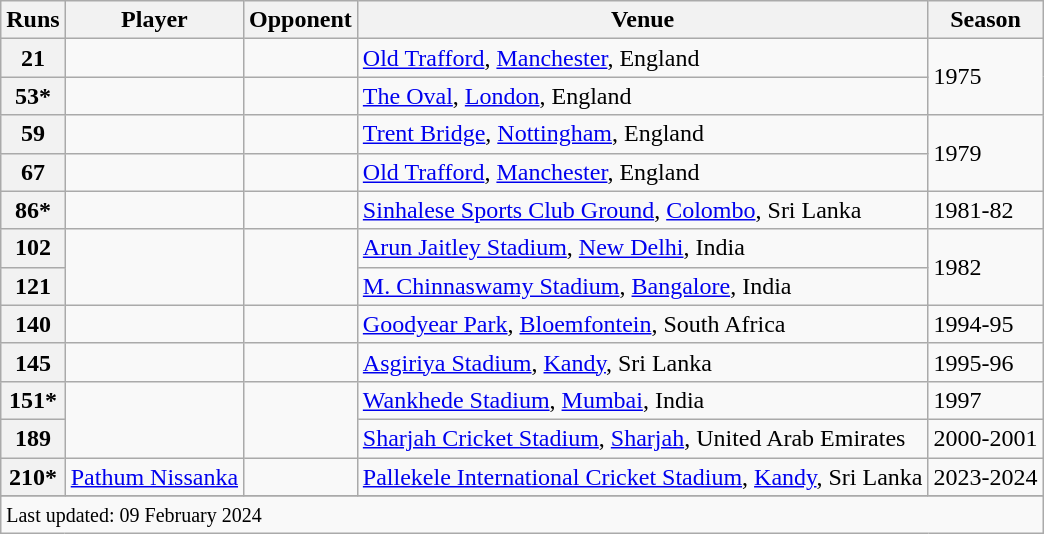<table class="wikitable plainrowheaders sortable">
<tr>
<th scope=col>Runs</th>
<th scope=col>Player</th>
<th scope=col>Opponent</th>
<th scope=col>Venue</th>
<th scope=col>Season</th>
</tr>
<tr>
<th>21</th>
<td></td>
<td></td>
<td><a href='#'>Old Trafford</a>, <a href='#'>Manchester</a>, England</td>
<td rowspan=2>1975 </td>
</tr>
<tr>
<th>53*</th>
<td></td>
<td></td>
<td><a href='#'>The Oval</a>, <a href='#'>London</a>, England</td>
</tr>
<tr>
<th>59</th>
<td></td>
<td></td>
<td><a href='#'>Trent Bridge</a>, <a href='#'>Nottingham</a>, England</td>
<td rowspan=2>1979 </td>
</tr>
<tr>
<th>67</th>
<td></td>
<td></td>
<td><a href='#'>Old Trafford</a>, <a href='#'>Manchester</a>, England</td>
</tr>
<tr>
<th>86*</th>
<td></td>
<td></td>
<td><a href='#'>Sinhalese Sports Club Ground</a>, <a href='#'>Colombo</a>, Sri Lanka</td>
<td>1981-82</td>
</tr>
<tr>
<th>102</th>
<td rowspan=2></td>
<td rowspan=2></td>
<td><a href='#'>Arun Jaitley Stadium</a>, <a href='#'>New Delhi</a>, India</td>
<td rowspan=2>1982</td>
</tr>
<tr>
<th>121</th>
<td><a href='#'>M. Chinnaswamy Stadium</a>, <a href='#'>Bangalore</a>, India</td>
</tr>
<tr>
<th>140</th>
<td></td>
<td></td>
<td><a href='#'>Goodyear Park</a>, <a href='#'>Bloemfontein</a>, South Africa</td>
<td>1994-95</td>
</tr>
<tr>
<th>145</th>
<td></td>
<td></td>
<td><a href='#'>Asgiriya Stadium</a>, <a href='#'>Kandy</a>, Sri Lanka</td>
<td>1995-96 </td>
</tr>
<tr>
<th>151*</th>
<td rowspan=2></td>
<td rowspan=2></td>
<td><a href='#'>Wankhede Stadium</a>, <a href='#'>Mumbai</a>, India</td>
<td>1997</td>
</tr>
<tr>
<th>189</th>
<td><a href='#'>Sharjah Cricket Stadium</a>, <a href='#'>Sharjah</a>, United Arab Emirates</td>
<td>2000-2001</td>
</tr>
<tr>
<th>210*</th>
<td><a href='#'>Pathum Nissanka</a> </td>
<td></td>
<td><a href='#'>Pallekele International Cricket Stadium</a>, <a href='#'>Kandy</a>, Sri Lanka</td>
<td>2023-2024</td>
</tr>
<tr>
</tr>
<tr class=sortbottom>
<td colspan=5><small>Last updated: 09 February 2024</small></td>
</tr>
</table>
